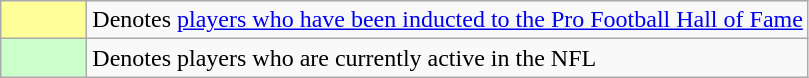<table class="wikitable">
<tr>
<td style="background-color:#FFFF99; width:50px"></td>
<td colspan="6">Denotes <a href='#'>players who have been inducted to the Pro Football Hall of Fame</a></td>
</tr>
<tr>
<td style="background-color:#CCFFCC; width:50px"></td>
<td colspan="6">Denotes players who are currently active in the NFL</td>
</tr>
</table>
